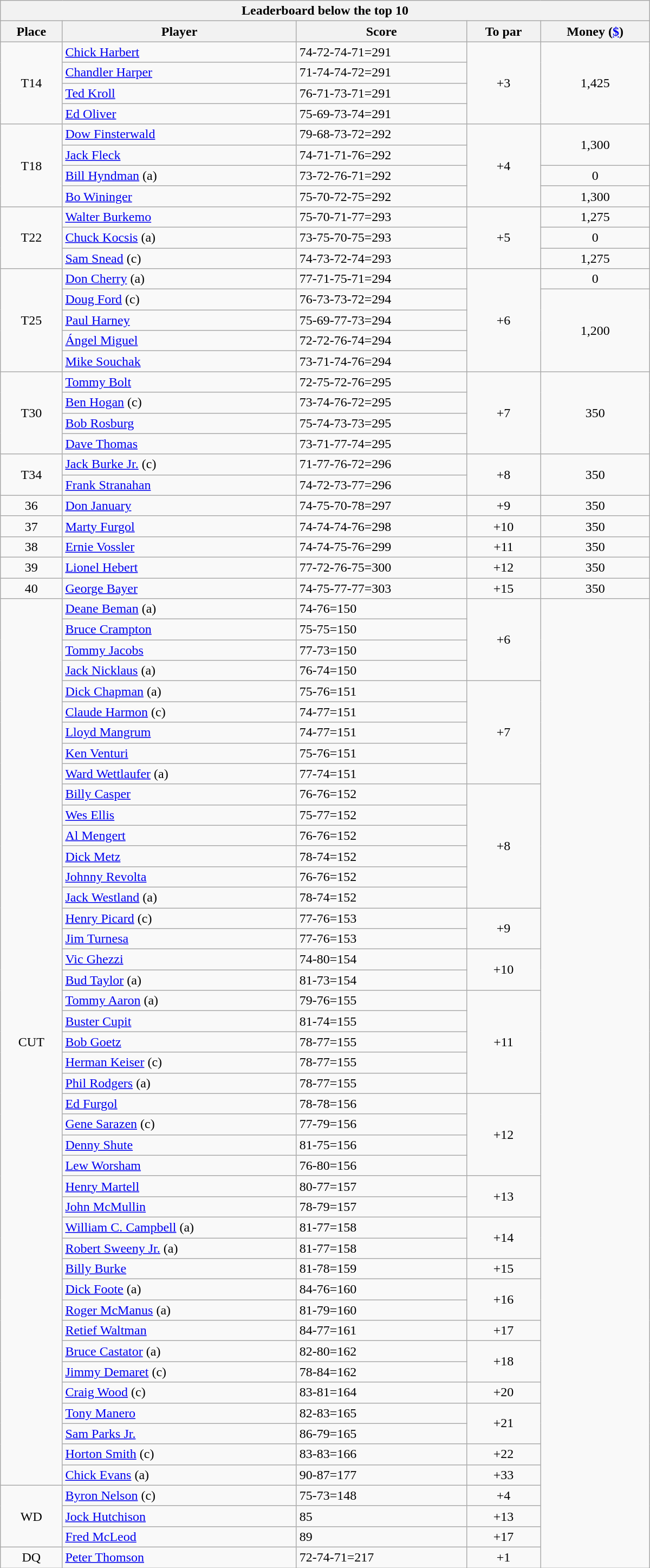<table class="collapsible collapsed wikitable" style="width:50em;margin-top:-1px;">
<tr>
<th scope="col" colspan="6">Leaderboard below the top 10</th>
</tr>
<tr>
<th>Place</th>
<th>Player</th>
<th>Score</th>
<th>To par</th>
<th>Money (<a href='#'>$</a>)</th>
</tr>
<tr>
<td rowspan=4 align=center>T14</td>
<td> <a href='#'>Chick Harbert</a></td>
<td>74-72-74-71=291</td>
<td rowspan=4 align=center>+3</td>
<td rowspan=4 align=center>1,425</td>
</tr>
<tr>
<td> <a href='#'>Chandler Harper</a></td>
<td>71-74-74-72=291</td>
</tr>
<tr>
<td> <a href='#'>Ted Kroll</a></td>
<td>76-71-73-71=291</td>
</tr>
<tr>
<td> <a href='#'>Ed Oliver</a></td>
<td>75-69-73-74=291</td>
</tr>
<tr>
<td rowspan=4 align=center>T18</td>
<td> <a href='#'>Dow Finsterwald</a></td>
<td>79-68-73-72=292</td>
<td rowspan=4 align=center>+4</td>
<td rowspan=2 align=center>1,300</td>
</tr>
<tr>
<td> <a href='#'>Jack Fleck</a></td>
<td>74-71-71-76=292</td>
</tr>
<tr>
<td> <a href='#'>Bill Hyndman</a> (a)</td>
<td>73-72-76-71=292</td>
<td align=center>0</td>
</tr>
<tr>
<td> <a href='#'>Bo Wininger</a></td>
<td>75-70-72-75=292</td>
<td align=center>1,300</td>
</tr>
<tr>
<td rowspan=3 align=center>T22</td>
<td> <a href='#'>Walter Burkemo</a></td>
<td>75-70-71-77=293</td>
<td rowspan=3 align=center>+5</td>
<td align=center>1,275</td>
</tr>
<tr>
<td> <a href='#'>Chuck Kocsis</a> (a)</td>
<td>73-75-70-75=293</td>
<td align=center>0</td>
</tr>
<tr>
<td> <a href='#'>Sam Snead</a> (c)</td>
<td>74-73-72-74=293</td>
<td align=center>1,275</td>
</tr>
<tr>
<td rowspan=5 align=center>T25</td>
<td> <a href='#'>Don Cherry</a> (a)</td>
<td>77-71-75-71=294</td>
<td rowspan=5 align=center>+6</td>
<td align=center>0</td>
</tr>
<tr>
<td> <a href='#'>Doug Ford</a> (c)</td>
<td>76-73-73-72=294</td>
<td rowspan=4 align=center>1,200</td>
</tr>
<tr>
<td> <a href='#'>Paul Harney</a></td>
<td>75-69-77-73=294</td>
</tr>
<tr>
<td> <a href='#'>Ángel Miguel</a></td>
<td>72-72-76-74=294</td>
</tr>
<tr>
<td> <a href='#'>Mike Souchak</a></td>
<td>73-71-74-76=294</td>
</tr>
<tr>
<td rowspan=4 align=center>T30</td>
<td> <a href='#'>Tommy Bolt</a></td>
<td>72-75-72-76=295</td>
<td rowspan=4 align=center>+7</td>
<td rowspan=4 align=center>350</td>
</tr>
<tr>
<td> <a href='#'>Ben Hogan</a> (c)</td>
<td>73-74-76-72=295</td>
</tr>
<tr>
<td> <a href='#'>Bob Rosburg</a></td>
<td>75-74-73-73=295</td>
</tr>
<tr>
<td> <a href='#'>Dave Thomas</a></td>
<td>73-71-77-74=295</td>
</tr>
<tr>
<td rowspan=2 align=center>T34</td>
<td> <a href='#'>Jack Burke Jr.</a> (c)</td>
<td>71-77-76-72=296</td>
<td rowspan=2 align=center>+8</td>
<td rowspan=2 align=center>350</td>
</tr>
<tr>
<td> <a href='#'>Frank Stranahan</a></td>
<td>74-72-73-77=296</td>
</tr>
<tr>
<td align=center>36</td>
<td> <a href='#'>Don January</a></td>
<td>74-75-70-78=297</td>
<td align=center>+9</td>
<td align=center>350</td>
</tr>
<tr>
<td align=center>37</td>
<td> <a href='#'>Marty Furgol</a></td>
<td>74-74-74-76=298</td>
<td align=center>+10</td>
<td align=center>350</td>
</tr>
<tr>
<td align=center>38</td>
<td> <a href='#'>Ernie Vossler</a></td>
<td>74-74-75-76=299</td>
<td align=center>+11</td>
<td align=center>350</td>
</tr>
<tr>
<td align=center>39</td>
<td> <a href='#'>Lionel Hebert</a></td>
<td>77-72-76-75=300</td>
<td align=center>+12</td>
<td align=center>350</td>
</tr>
<tr>
<td align=center>40</td>
<td> <a href='#'>George Bayer</a></td>
<td>74-75-77-77=303</td>
<td align=center>+15</td>
<td align=center>350</td>
</tr>
<tr>
<td rowspan=43 align=center>CUT</td>
<td> <a href='#'>Deane Beman</a> (a)</td>
<td>74-76=150</td>
<td rowspan=4 align=center>+6</td>
<td rowspan=47 align=center></td>
</tr>
<tr>
<td> <a href='#'>Bruce Crampton</a></td>
<td>75-75=150</td>
</tr>
<tr>
<td> <a href='#'>Tommy Jacobs</a></td>
<td>77-73=150</td>
</tr>
<tr>
<td> <a href='#'>Jack Nicklaus</a> (a)</td>
<td>76-74=150</td>
</tr>
<tr>
<td> <a href='#'>Dick Chapman</a> (a)</td>
<td>75-76=151</td>
<td rowspan=5 align=center>+7</td>
</tr>
<tr>
<td> <a href='#'>Claude Harmon</a> (c)</td>
<td>74-77=151</td>
</tr>
<tr>
<td> <a href='#'>Lloyd Mangrum</a></td>
<td>74-77=151</td>
</tr>
<tr>
<td> <a href='#'>Ken Venturi</a></td>
<td>75-76=151</td>
</tr>
<tr>
<td> <a href='#'>Ward Wettlaufer</a> (a)</td>
<td>77-74=151</td>
</tr>
<tr>
<td> <a href='#'>Billy Casper</a></td>
<td>76-76=152</td>
<td rowspan=6 align=center>+8</td>
</tr>
<tr>
<td> <a href='#'>Wes Ellis</a></td>
<td>75-77=152</td>
</tr>
<tr>
<td> <a href='#'>Al Mengert</a></td>
<td>76-76=152</td>
</tr>
<tr>
<td> <a href='#'>Dick Metz</a></td>
<td>78-74=152</td>
</tr>
<tr>
<td> <a href='#'>Johnny Revolta</a></td>
<td>76-76=152</td>
</tr>
<tr>
<td> <a href='#'>Jack Westland</a> (a)</td>
<td>78-74=152</td>
</tr>
<tr>
<td> <a href='#'>Henry Picard</a> (c)</td>
<td>77-76=153</td>
<td rowspan=2 align=center>+9</td>
</tr>
<tr>
<td> <a href='#'>Jim Turnesa</a></td>
<td>77-76=153</td>
</tr>
<tr>
<td> <a href='#'>Vic Ghezzi</a></td>
<td>74-80=154</td>
<td rowspan=2 align=center>+10</td>
</tr>
<tr>
<td> <a href='#'>Bud Taylor</a> (a)</td>
<td>81-73=154</td>
</tr>
<tr>
<td> <a href='#'>Tommy Aaron</a> (a)</td>
<td>79-76=155</td>
<td rowspan=5 align=center>+11</td>
</tr>
<tr>
<td> <a href='#'>Buster Cupit</a></td>
<td>81-74=155</td>
</tr>
<tr>
<td> <a href='#'>Bob Goetz</a></td>
<td>78-77=155</td>
</tr>
<tr>
<td> <a href='#'>Herman Keiser</a> (c)</td>
<td>78-77=155</td>
</tr>
<tr>
<td> <a href='#'>Phil Rodgers</a> (a)</td>
<td>78-77=155</td>
</tr>
<tr>
<td> <a href='#'>Ed Furgol</a></td>
<td>78-78=156</td>
<td rowspan=4 align=center>+12</td>
</tr>
<tr>
<td> <a href='#'>Gene Sarazen</a> (c)</td>
<td>77-79=156</td>
</tr>
<tr>
<td> <a href='#'>Denny Shute</a></td>
<td>81-75=156</td>
</tr>
<tr>
<td> <a href='#'>Lew Worsham</a></td>
<td>76-80=156</td>
</tr>
<tr>
<td> <a href='#'>Henry Martell</a></td>
<td>80-77=157</td>
<td rowspan=2 align=center>+13</td>
</tr>
<tr>
<td> <a href='#'>John McMullin</a></td>
<td>78-79=157</td>
</tr>
<tr>
<td> <a href='#'>William C. Campbell</a> (a)</td>
<td>81-77=158</td>
<td rowspan=2 align=center>+14</td>
</tr>
<tr>
<td> <a href='#'>Robert Sweeny Jr.</a> (a)</td>
<td>81-77=158</td>
</tr>
<tr>
<td> <a href='#'>Billy Burke</a></td>
<td>81-78=159</td>
<td align=center>+15</td>
</tr>
<tr>
<td> <a href='#'>Dick Foote</a> (a)</td>
<td>84-76=160</td>
<td rowspan=2 align=center>+16</td>
</tr>
<tr>
<td> <a href='#'>Roger McManus</a> (a)</td>
<td>81-79=160</td>
</tr>
<tr>
<td> <a href='#'>Retief Waltman</a></td>
<td>84-77=161</td>
<td align=center>+17</td>
</tr>
<tr>
<td> <a href='#'>Bruce Castator</a> (a)</td>
<td>82-80=162</td>
<td rowspan=2 align=center>+18</td>
</tr>
<tr>
<td> <a href='#'>Jimmy Demaret</a> (c)</td>
<td>78-84=162</td>
</tr>
<tr>
<td> <a href='#'>Craig Wood</a> (c)</td>
<td>83-81=164</td>
<td align=center>+20</td>
</tr>
<tr>
<td> <a href='#'>Tony Manero</a></td>
<td>82-83=165</td>
<td rowspan=2 align=center>+21</td>
</tr>
<tr>
<td> <a href='#'>Sam Parks Jr.</a></td>
<td>86-79=165</td>
</tr>
<tr>
<td> <a href='#'>Horton Smith</a> (c)</td>
<td>83-83=166</td>
<td align=center>+22</td>
</tr>
<tr>
<td> <a href='#'>Chick Evans</a> (a)</td>
<td>90-87=177</td>
<td align=center>+33</td>
</tr>
<tr>
<td rowspan=3 align=center>WD</td>
<td> <a href='#'>Byron Nelson</a> (c)</td>
<td>75-73=148</td>
<td align=center>+4</td>
</tr>
<tr>
<td> <a href='#'>Jock Hutchison</a></td>
<td>85</td>
<td align=center>+13</td>
</tr>
<tr>
<td> <a href='#'>Fred McLeod</a></td>
<td>89</td>
<td align=center>+17</td>
</tr>
<tr>
<td align=center>DQ</td>
<td> <a href='#'>Peter Thomson</a></td>
<td>72-74-71=217</td>
<td align=center>+1</td>
</tr>
</table>
